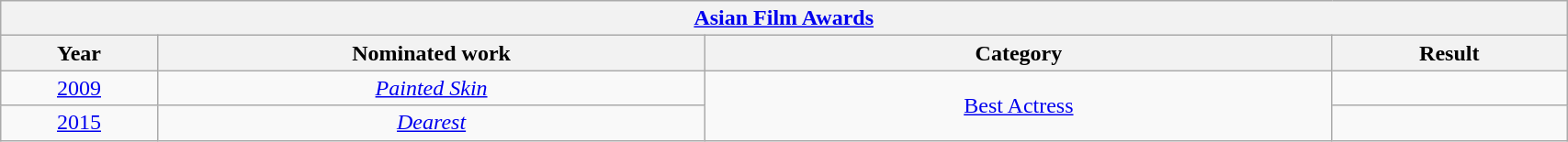<table width="90%" class="wikitable sortable">
<tr>
<th colspan="4" align="center"><a href='#'>Asian Film Awards</a></th>
</tr>
<tr>
<th width="10%">Year</th>
<th width="35%">Nominated work</th>
<th width="40%">Category</th>
<th width="15%">Result</th>
</tr>
<tr>
<td align="center"><a href='#'>2009</a></td>
<td align="center"><em><a href='#'>Painted Skin</a></em></td>
<td align="center" rowspan=2><a href='#'>Best Actress</a></td>
<td></td>
</tr>
<tr>
<td align="center"><a href='#'>2015</a></td>
<td align="center"><em><a href='#'>Dearest</a></em></td>
<td></td>
</tr>
</table>
